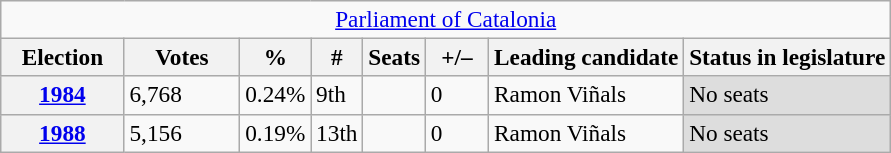<table class="wikitable" style="font-size:97%; text-align:left;">
<tr>
<td colspan="9" align="center"><a href='#'>Parliament of Catalonia</a></td>
</tr>
<tr>
<th width="75">Election</th>
<th width="70">Votes</th>
<th width="35">%</th>
<th width="25">#</th>
<th>Seats</th>
<th width="35">+/–</th>
<th>Leading candidate</th>
<th>Status in legislature</th>
</tr>
<tr>
<th><a href='#'>1984</a></th>
<td>6,768</td>
<td>0.24%</td>
<td>9th</td>
<td></td>
<td>0</td>
<td>Ramon Viñals</td>
<td style="background:#ddd;">No seats</td>
</tr>
<tr>
<th><a href='#'>1988</a></th>
<td>5,156</td>
<td>0.19%</td>
<td>13th</td>
<td></td>
<td>0</td>
<td>Ramon Viñals</td>
<td style="background:#ddd;">No seats</td>
</tr>
</table>
